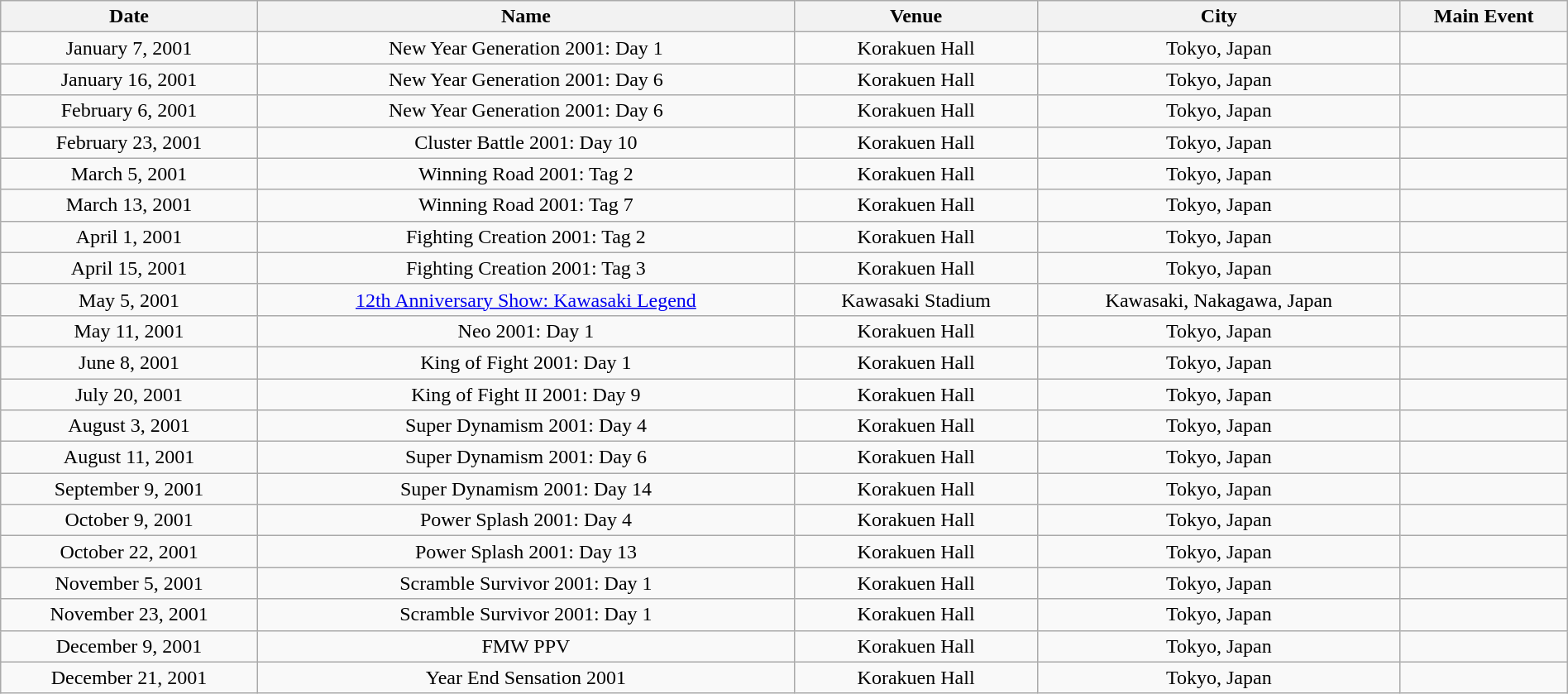<table class="wikitable" width="100%">
<tr>
<th>Date</th>
<th>Name</th>
<th>Venue</th>
<th>City</th>
<th>Main Event</th>
</tr>
<tr align=center>
<td>January 7, 2001</td>
<td>New Year Generation 2001: Day 1</td>
<td>Korakuen Hall</td>
<td>Tokyo, Japan</td>
<td></td>
</tr>
<tr align=center>
<td>January 16, 2001</td>
<td>New Year Generation 2001: Day 6</td>
<td>Korakuen Hall</td>
<td>Tokyo, Japan</td>
<td></td>
</tr>
<tr align=center>
<td>February 6, 2001</td>
<td>New Year Generation 2001: Day 6</td>
<td>Korakuen Hall</td>
<td>Tokyo, Japan</td>
<td></td>
</tr>
<tr align=center>
<td>February 23, 2001</td>
<td>Cluster Battle 2001: Day 10</td>
<td>Korakuen Hall</td>
<td>Tokyo, Japan</td>
<td></td>
</tr>
<tr align=center>
<td>March 5, 2001</td>
<td>Winning Road 2001: Tag 2</td>
<td>Korakuen Hall</td>
<td>Tokyo, Japan</td>
<td></td>
</tr>
<tr align=center>
<td>March 13, 2001</td>
<td>Winning Road 2001: Tag 7</td>
<td>Korakuen Hall</td>
<td>Tokyo, Japan</td>
<td></td>
</tr>
<tr align=center>
<td>April 1, 2001</td>
<td>Fighting Creation 2001: Tag 2</td>
<td>Korakuen Hall</td>
<td>Tokyo, Japan</td>
<td></td>
</tr>
<tr align=center>
<td>April 15, 2001</td>
<td>Fighting Creation 2001: Tag 3</td>
<td>Korakuen Hall</td>
<td>Tokyo, Japan</td>
<td></td>
</tr>
<tr align=center>
<td>May 5, 2001</td>
<td><a href='#'>12th Anniversary Show: Kawasaki Legend</a></td>
<td>Kawasaki Stadium</td>
<td>Kawasaki, Nakagawa, Japan</td>
<td></td>
</tr>
<tr align=center>
<td>May 11, 2001</td>
<td>Neo 2001: Day 1</td>
<td>Korakuen Hall</td>
<td>Tokyo, Japan</td>
<td></td>
</tr>
<tr align=center>
<td>June 8, 2001</td>
<td>King of Fight 2001: Day 1</td>
<td>Korakuen Hall</td>
<td>Tokyo, Japan</td>
<td></td>
</tr>
<tr align=center>
<td>July 20, 2001</td>
<td>King of Fight II 2001: Day 9</td>
<td>Korakuen Hall</td>
<td>Tokyo, Japan</td>
<td></td>
</tr>
<tr align=center>
<td>August 3, 2001</td>
<td>Super Dynamism 2001: Day 4</td>
<td>Korakuen Hall</td>
<td>Tokyo, Japan</td>
<td></td>
</tr>
<tr align=center>
<td>August 11, 2001</td>
<td>Super Dynamism 2001: Day 6</td>
<td>Korakuen Hall</td>
<td>Tokyo, Japan</td>
<td></td>
</tr>
<tr align=center>
<td>September 9, 2001</td>
<td>Super Dynamism 2001: Day 14</td>
<td>Korakuen Hall</td>
<td>Tokyo, Japan</td>
<td></td>
</tr>
<tr align=center>
<td>October 9, 2001</td>
<td>Power Splash 2001: Day 4</td>
<td>Korakuen Hall</td>
<td>Tokyo, Japan</td>
<td></td>
</tr>
<tr align=center>
<td>October 22, 2001</td>
<td>Power Splash 2001: Day 13</td>
<td>Korakuen Hall</td>
<td>Tokyo, Japan</td>
<td></td>
</tr>
<tr align=center>
<td>November 5, 2001</td>
<td>Scramble Survivor 2001: Day 1</td>
<td>Korakuen Hall</td>
<td>Tokyo, Japan</td>
<td></td>
</tr>
<tr align=center>
<td>November 23, 2001</td>
<td>Scramble Survivor 2001: Day 1</td>
<td>Korakuen Hall</td>
<td>Tokyo, Japan</td>
<td></td>
</tr>
<tr align=center>
<td>December 9, 2001</td>
<td>FMW PPV</td>
<td>Korakuen Hall</td>
<td>Tokyo, Japan</td>
<td></td>
</tr>
<tr align=center>
<td>December 21, 2001</td>
<td>Year End Sensation 2001</td>
<td>Korakuen Hall</td>
<td>Tokyo, Japan</td>
<td></td>
</tr>
</table>
